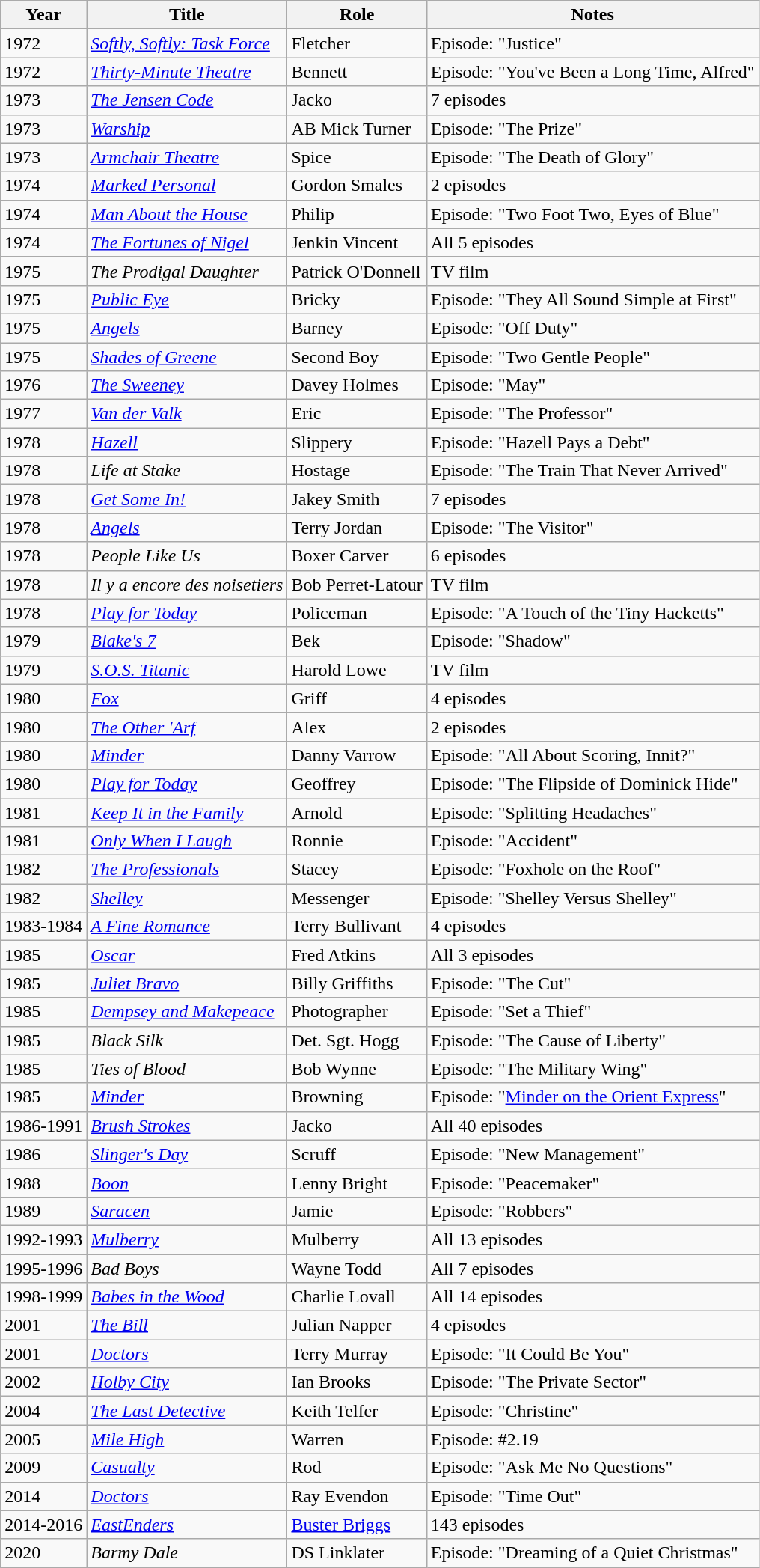<table class="wikitable sortable">
<tr>
<th>Year</th>
<th>Title</th>
<th>Role</th>
<th>Notes</th>
</tr>
<tr>
<td>1972</td>
<td><em><a href='#'>Softly, Softly: Task Force</a></em></td>
<td>Fletcher</td>
<td>Episode: "Justice"</td>
</tr>
<tr>
<td>1972</td>
<td><em><a href='#'>Thirty-Minute Theatre</a></em></td>
<td>Bennett</td>
<td>Episode: "You've Been a Long Time, Alfred"</td>
</tr>
<tr>
<td>1973</td>
<td><em><a href='#'>The Jensen Code</a></em></td>
<td>Jacko</td>
<td>7 episodes</td>
</tr>
<tr>
<td>1973</td>
<td><em><a href='#'>Warship</a></em></td>
<td>AB Mick Turner</td>
<td>Episode: "The Prize"</td>
</tr>
<tr>
<td>1973</td>
<td><em><a href='#'>Armchair Theatre</a></em></td>
<td>Spice</td>
<td>Episode: "The Death of Glory"</td>
</tr>
<tr>
<td>1974</td>
<td><em><a href='#'>Marked Personal</a></em></td>
<td>Gordon Smales</td>
<td>2 episodes</td>
</tr>
<tr>
<td>1974</td>
<td><em><a href='#'>Man About the House</a></em></td>
<td>Philip</td>
<td>Episode: "Two Foot Two, Eyes of Blue"</td>
</tr>
<tr>
<td>1974</td>
<td><em><a href='#'>The Fortunes of Nigel</a></em></td>
<td>Jenkin Vincent</td>
<td>All 5 episodes</td>
</tr>
<tr>
<td>1975</td>
<td><em>The Prodigal Daughter</em></td>
<td>Patrick O'Donnell</td>
<td>TV film</td>
</tr>
<tr>
<td>1975</td>
<td><em><a href='#'>Public Eye</a></em></td>
<td>Bricky</td>
<td>Episode: "They All Sound Simple at First"</td>
</tr>
<tr>
<td>1975</td>
<td><em><a href='#'>Angels</a></em></td>
<td>Barney</td>
<td>Episode: "Off Duty"</td>
</tr>
<tr>
<td>1975</td>
<td><em><a href='#'>Shades of Greene</a></em></td>
<td>Second Boy</td>
<td>Episode: "Two Gentle People"</td>
</tr>
<tr>
<td>1976</td>
<td><em><a href='#'>The Sweeney</a></em></td>
<td>Davey Holmes</td>
<td>Episode: "May"</td>
</tr>
<tr>
<td>1977</td>
<td><em><a href='#'>Van der Valk</a></em></td>
<td>Eric</td>
<td>Episode: "The Professor"</td>
</tr>
<tr>
<td>1978</td>
<td><em><a href='#'>Hazell</a></em></td>
<td>Slippery</td>
<td>Episode: "Hazell Pays a Debt"</td>
</tr>
<tr>
<td>1978</td>
<td><em>Life at Stake</em></td>
<td>Hostage</td>
<td>Episode: "The Train That Never Arrived"</td>
</tr>
<tr>
<td>1978</td>
<td><em><a href='#'>Get Some In!</a></em></td>
<td>Jakey Smith</td>
<td>7 episodes</td>
</tr>
<tr>
<td>1978</td>
<td><em><a href='#'>Angels</a></em></td>
<td>Terry Jordan</td>
<td>Episode: "The Visitor"</td>
</tr>
<tr>
<td>1978</td>
<td><em>People Like Us</em></td>
<td>Boxer Carver</td>
<td>6 episodes</td>
</tr>
<tr>
<td>1978</td>
<td><em>Il y a encore des noisetiers</em></td>
<td>Bob Perret-Latour</td>
<td>TV film</td>
</tr>
<tr>
<td>1978</td>
<td><em><a href='#'>Play for Today</a></em></td>
<td>Policeman</td>
<td>Episode: "A Touch of the Tiny Hacketts"</td>
</tr>
<tr>
<td>1979</td>
<td><em><a href='#'>Blake's 7</a></em></td>
<td>Bek</td>
<td>Episode: "Shadow"</td>
</tr>
<tr>
<td>1979</td>
<td><em><a href='#'>S.O.S. Titanic</a></em></td>
<td>Harold Lowe</td>
<td>TV film</td>
</tr>
<tr>
<td>1980</td>
<td><em><a href='#'>Fox</a></em></td>
<td>Griff</td>
<td>4 episodes</td>
</tr>
<tr>
<td>1980</td>
<td><em><a href='#'>The Other 'Arf</a></em></td>
<td>Alex</td>
<td>2 episodes</td>
</tr>
<tr>
<td>1980</td>
<td><em><a href='#'>Minder</a></em></td>
<td>Danny Varrow</td>
<td>Episode: "All About Scoring, Innit?"</td>
</tr>
<tr>
<td>1980</td>
<td><em><a href='#'>Play for Today</a></em></td>
<td>Geoffrey</td>
<td>Episode: "The Flipside of Dominick Hide"</td>
</tr>
<tr>
<td>1981</td>
<td><em><a href='#'>Keep It in the Family</a></em></td>
<td>Arnold</td>
<td>Episode: "Splitting Headaches"</td>
</tr>
<tr>
<td>1981</td>
<td><em><a href='#'>Only When I Laugh</a></em></td>
<td>Ronnie</td>
<td>Episode: "Accident"</td>
</tr>
<tr>
<td>1982</td>
<td><em><a href='#'>The Professionals</a></em></td>
<td>Stacey</td>
<td>Episode: "Foxhole on the Roof"</td>
</tr>
<tr>
<td>1982</td>
<td><em><a href='#'>Shelley</a></em></td>
<td>Messenger</td>
<td>Episode: "Shelley Versus Shelley"</td>
</tr>
<tr>
<td>1983-1984</td>
<td><em><a href='#'>A Fine Romance</a></em></td>
<td>Terry Bullivant</td>
<td>4 episodes</td>
</tr>
<tr>
<td>1985</td>
<td><em><a href='#'>Oscar</a></em></td>
<td>Fred Atkins</td>
<td>All 3 episodes</td>
</tr>
<tr>
<td>1985</td>
<td><em><a href='#'>Juliet Bravo</a></em></td>
<td>Billy Griffiths</td>
<td>Episode: "The Cut"</td>
</tr>
<tr>
<td>1985</td>
<td><em><a href='#'>Dempsey and Makepeace</a></em></td>
<td>Photographer</td>
<td>Episode: "Set a Thief"</td>
</tr>
<tr>
<td>1985</td>
<td><em>Black Silk</em></td>
<td>Det. Sgt. Hogg</td>
<td>Episode: "The Cause of Liberty"</td>
</tr>
<tr>
<td>1985</td>
<td><em>Ties of Blood</em></td>
<td>Bob Wynne</td>
<td>Episode: "The Military Wing"</td>
</tr>
<tr>
<td>1985</td>
<td><em><a href='#'>Minder</a></em></td>
<td>Browning</td>
<td>Episode: "<a href='#'>Minder on the Orient Express</a>"</td>
</tr>
<tr>
<td>1986-1991</td>
<td><em><a href='#'>Brush Strokes</a></em></td>
<td>Jacko</td>
<td>All 40 episodes</td>
</tr>
<tr>
<td>1986</td>
<td><em><a href='#'>Slinger's Day</a></em></td>
<td>Scruff</td>
<td>Episode: "New Management"</td>
</tr>
<tr>
<td>1988</td>
<td><em><a href='#'>Boon</a></em></td>
<td>Lenny Bright</td>
<td>Episode: "Peacemaker"</td>
</tr>
<tr>
<td>1989</td>
<td><em><a href='#'>Saracen</a></em></td>
<td>Jamie</td>
<td>Episode: "Robbers"</td>
</tr>
<tr>
<td>1992-1993</td>
<td><em><a href='#'>Mulberry</a></em></td>
<td>Mulberry</td>
<td>All 13 episodes</td>
</tr>
<tr>
<td>1995-1996</td>
<td><em>Bad Boys</em></td>
<td>Wayne Todd</td>
<td>All 7 episodes</td>
</tr>
<tr>
<td>1998-1999</td>
<td><em><a href='#'>Babes in the Wood</a></em></td>
<td>Charlie Lovall</td>
<td>All 14 episodes</td>
</tr>
<tr>
<td>2001</td>
<td><em><a href='#'>The Bill</a></em></td>
<td>Julian Napper</td>
<td>4 episodes</td>
</tr>
<tr>
<td>2001</td>
<td><em><a href='#'>Doctors</a></em></td>
<td>Terry Murray</td>
<td>Episode: "It Could Be You"</td>
</tr>
<tr>
<td>2002</td>
<td><em><a href='#'>Holby City</a></em></td>
<td>Ian Brooks</td>
<td>Episode: "The Private Sector"</td>
</tr>
<tr>
<td>2004</td>
<td><em><a href='#'>The Last Detective</a></em></td>
<td>Keith Telfer</td>
<td>Episode: "Christine"</td>
</tr>
<tr>
<td>2005</td>
<td><em><a href='#'>Mile High</a></em></td>
<td>Warren</td>
<td>Episode: #2.19</td>
</tr>
<tr>
<td>2009</td>
<td><em><a href='#'>Casualty</a></em></td>
<td>Rod</td>
<td>Episode: "Ask Me No Questions"</td>
</tr>
<tr>
<td>2014</td>
<td><em><a href='#'>Doctors</a></em></td>
<td>Ray Evendon</td>
<td>Episode: "Time Out"</td>
</tr>
<tr>
<td>2014-2016</td>
<td><em><a href='#'>EastEnders</a></em></td>
<td><a href='#'>Buster Briggs</a></td>
<td>143 episodes</td>
</tr>
<tr>
<td>2020</td>
<td><em>Barmy Dale</em></td>
<td>DS Linklater</td>
<td>Episode: "Dreaming of a Quiet Christmas"</td>
</tr>
</table>
